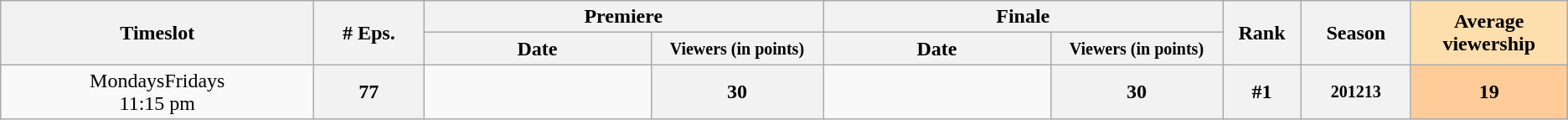<table class="wikitable">
<tr>
<th style="width:20%;" rowspan="2">Timeslot</th>
<th style="width:7%;" rowspan="2"># Eps.</th>
<th colspan=2>Premiere</th>
<th colspan=2>Finale</th>
<th style="width:5%;" rowspan="2">Rank</th>
<th style="width:7%;" rowspan="2">Season</th>
<th style="width:10%; background:#ffdead;" rowspan="2">Average viewership</th>
</tr>
<tr>
<th>Date</th>
<th span style="width:11%; font-size:smaller; line-height:100%;">Viewers (in points)</th>
<th>Date</th>
<th span style="width:11%; font-size:smaller; line-height:100%;">Viewers (in points)</th>
</tr>
<tr>
<td rowspan="1" style="text-align:center;">MondaysFridays <br>11:15 pm</td>
<th>77</th>
<td style="font-size:11px;line-height:110%"></td>
<th>30</th>
<td style="font-size:11px;line-height:110%"></td>
<th>30</th>
<th>#1</th>
<th style="font-size:smaller">201213</th>
<th style="background:#fc9;">19</th>
</tr>
</table>
